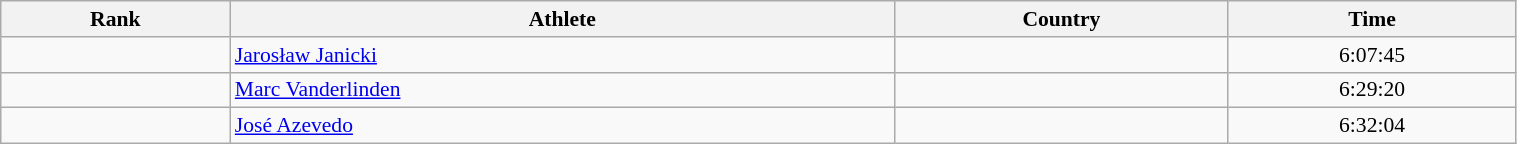<table class="wikitable" width=80% style="font-size:90%; text-align:center;">
<tr>
<th>Rank</th>
<th>Athlete</th>
<th>Country</th>
<th>Time</th>
</tr>
<tr>
<td></td>
<td align=left><a href='#'>Jarosław Janicki</a></td>
<td align=left></td>
<td>6:07:45</td>
</tr>
<tr>
<td></td>
<td align=left><a href='#'>Marc Vanderlinden</a></td>
<td align=left></td>
<td>6:29:20</td>
</tr>
<tr>
<td></td>
<td align=left><a href='#'>José Azevedo</a></td>
<td align=left></td>
<td>6:32:04</td>
</tr>
</table>
